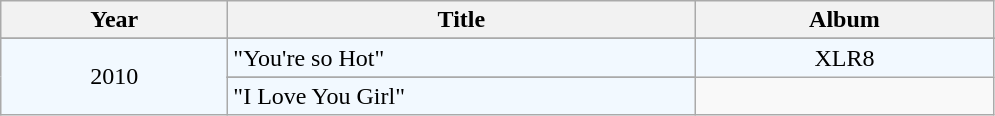<table class="wikitable">
<tr>
<th style="width:9em;">Year</th>
<th style="width:19em;">Title</th>
<th style="width:12em;">Album</th>
</tr>
<tr>
</tr>
<tr bgcolor="#F2F9FF">
<td align="center" rowspan="3">2010</td>
<td align="left">"You're so Hot"</td>
<td align="center" rowspan="2">XLR8</td>
</tr>
<tr>
</tr>
<tr bgcolor="#F2F9FF">
<td align="left">"I Love You Girl"</td>
</tr>
</table>
